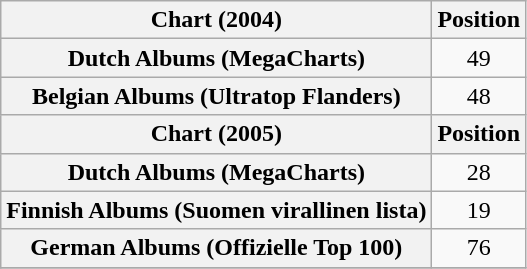<table class="wikitable plainrowheaders sortable" style="text-align:left;" border="1">
<tr>
<th scope="col">Chart (2004)</th>
<th scope="col">Position</th>
</tr>
<tr>
<th scope="row">Dutch Albums (MegaCharts)</th>
<td align="center">49</td>
</tr>
<tr>
<th scope="row">Belgian Albums (Ultratop Flanders)</th>
<td align="center">48</td>
</tr>
<tr>
<th scope="col">Chart (2005)</th>
<th scope="col">Position</th>
</tr>
<tr>
<th scope="row">Dutch Albums (MegaCharts)</th>
<td align="center">28</td>
</tr>
<tr>
<th scope="row">Finnish Albums (Suomen virallinen lista)</th>
<td align="center">19</td>
</tr>
<tr>
<th scope="row">German Albums (Offizielle Top 100)</th>
<td style="text-align:center;">76</td>
</tr>
<tr>
</tr>
</table>
